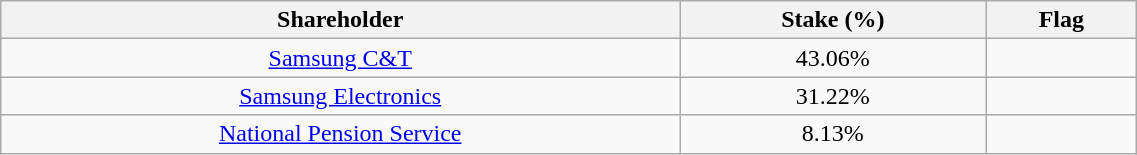<table class="wikitable" style="text-align:center; width:60%;">
<tr>
<th>Shareholder</th>
<th>Stake (%)</th>
<th>Flag</th>
</tr>
<tr>
<td><a href='#'>Samsung C&T</a></td>
<td>43.06%</td>
<td></td>
</tr>
<tr>
<td><a href='#'>Samsung Electronics</a></td>
<td>31.22%</td>
<td></td>
</tr>
<tr>
<td><a href='#'>National Pension Service</a></td>
<td>8.13%</td>
<td></td>
</tr>
</table>
